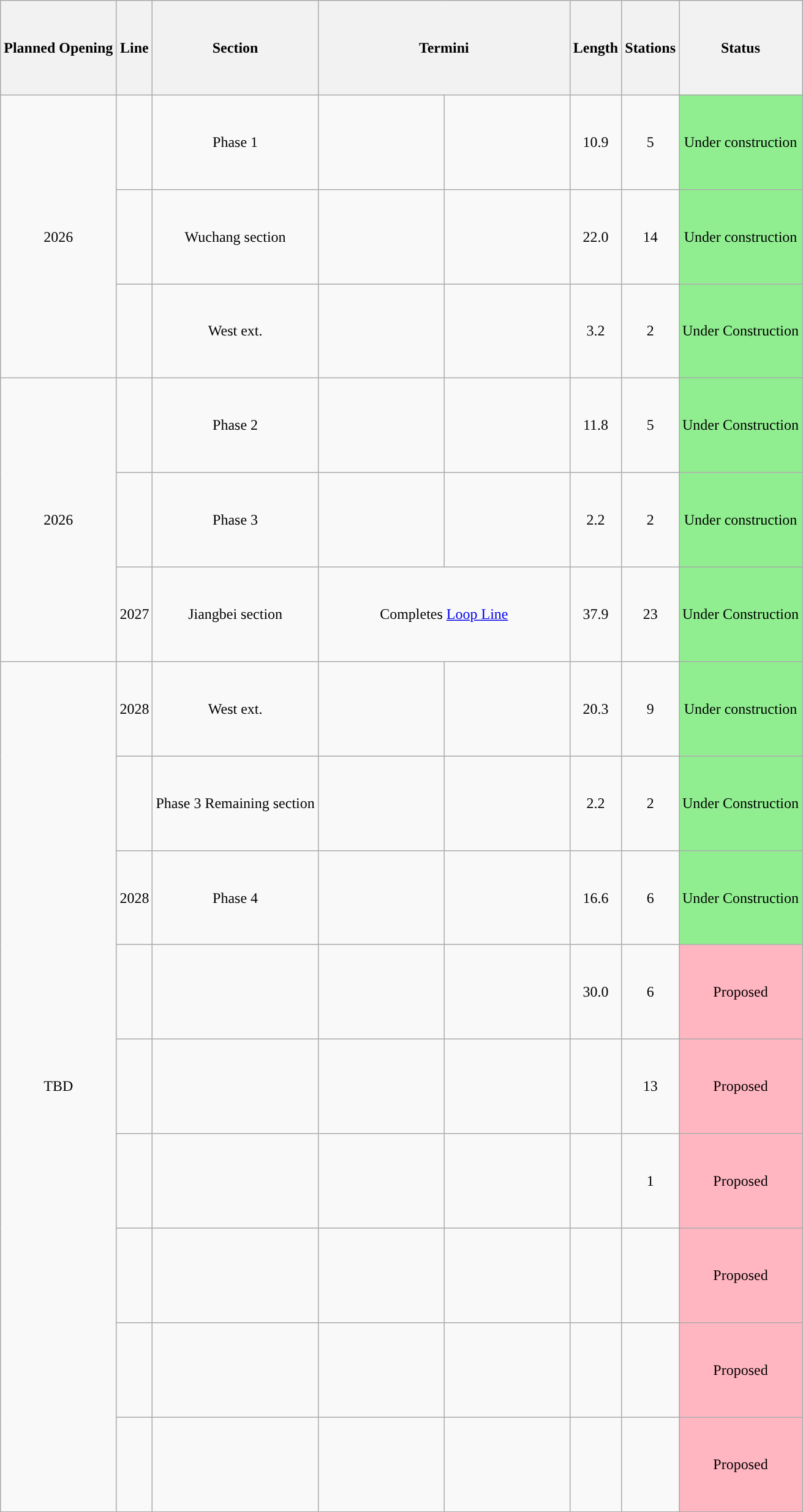<table class="wikitable" style="height:1235pt;">
<tr>
<th>Planned Opening</th>
<th>Line</th>
<th>Section</th>
<th style="width:200pt;" colspan="2">Termini</th>
<th>Length<br></th>
<th>Stations</th>
<th>Status</th>
</tr>
<tr style="text-align:center;">
<td rowspan="3">2026</td>
<td style="text-align:center;"> </td>
<td style="text-align:center;">Phase 1</td>
<td><strong></strong></td>
<td><strong></strong></td>
<td>10.9</td>
<td>5</td>
<td bgcolor="lightgreen">Under construction</td>
</tr>
<tr style="text-align:center;">
<td style="text-align:center;"></td>
<td style="text-align:center;">Wuchang section</td>
<td><strong></strong></td>
<td><strong></strong></td>
<td>22.0</td>
<td>14</td>
<td bgcolor="lightgreen">Under construction</td>
</tr>
<tr style="text-align:center;">
<td style="text-align:center;"></td>
<td style="text-align:center;">West ext.</td>
<td><strong></strong></td>
<td><strong></strong></td>
<td>3.2</td>
<td>2</td>
<td bgcolor="lightgreen">Under Construction</td>
</tr>
<tr style="text-align:center;">
<td rowspan="3">2026</td>
<td style="text-align:center;"></td>
<td style="text-align:center;">Phase 2</td>
<td><strong></strong></td>
<td><strong></strong></td>
<td>11.8</td>
<td>5</td>
<td bgcolor="lightgreen">Under Construction</td>
</tr>
<tr style="text-align:center;">
<td style="text-align:center;"></td>
<td style="text-align:center;">Phase 3</td>
<td><strong></strong></td>
<td><strong></strong></td>
<td>2.2</td>
<td>2</td>
<td bgcolor="lightgreen">Under construction</td>
</tr>
<tr style="text-align:center;">
<td style="text-align:center;">2027 </td>
<td style="text-align:center;">Jiangbei section</td>
<td colspan="2">Completes <a href='#'>Loop Line</a></td>
<td>37.9</td>
<td>23</td>
<td bgcolor="lightgreen">Under Construction</td>
</tr>
<tr style="text-align:center;">
<td rowspan="9">TBD</td>
<td style="text-align:center;">2028<br></td>
<td style="text-align:center;">West ext.</td>
<td><strong></strong></td>
<td><strong></strong></td>
<td>20.3</td>
<td>9</td>
<td bgcolor="lightgreen">Under construction</td>
</tr>
<tr style="text-align:center;">
<td style="text-align:center;"></td>
<td style="text-align:center;">Phase 3 Remaining section</td>
<td><strong></strong></td>
<td><strong></strong></td>
<td>2.2</td>
<td>2</td>
<td bgcolor="lightgreen">Under Construction</td>
</tr>
<tr style="text-align:center;">
<td style="text-align:center;">2028</td>
<td style="text-align:center;">Phase 4</td>
<td><strong></strong></td>
<td><strong></strong></td>
<td>16.6</td>
<td>6</td>
<td bgcolor="lightgreen">Under Construction</td>
</tr>
<tr style="text-align:center;">
<td style="text-align:center;"></td>
<td style="text-align:center;"></td>
<td><strong></strong></td>
<td><strong></strong></td>
<td>30.0</td>
<td>6</td>
<td bgcolor="lightpink">Proposed</td>
</tr>
<tr style="text-align:center;">
<td style="text-align:center;"></td>
<td style="text-align:center;"></td>
<td><strong></strong></td>
<td><strong></strong></td>
<td></td>
<td>13</td>
<td bgcolor="lightpink">Proposed</td>
</tr>
<tr style="text-align:center;">
<td style="text-align:center;"></td>
<td style="text-align:center;"></td>
<td><strong></strong></td>
<td><strong></strong></td>
<td></td>
<td>1</td>
<td bgcolor="lightpink">Proposed</td>
</tr>
<tr style="text-align:center;">
<td style="text-align:center;"></td>
<td style="text-align:center;"></td>
<td><strong></strong></td>
<td><strong></strong></td>
<td></td>
<td></td>
<td bgcolor="lightpink">Proposed</td>
</tr>
<tr style="text-align:center;">
<td style="text-align:center;"></td>
<td style="text-align:center;"></td>
<td><strong></strong></td>
<td><strong></strong></td>
<td></td>
<td></td>
<td bgcolor="lightpink">Proposed</td>
</tr>
<tr style="text-align:center;">
<td style="text-align:center;"></td>
<td style="text-align:center;"></td>
<td><strong></strong></td>
<td><strong></strong></td>
<td></td>
<td></td>
<td bgcolor="lightpink">Proposed</td>
</tr>
</table>
